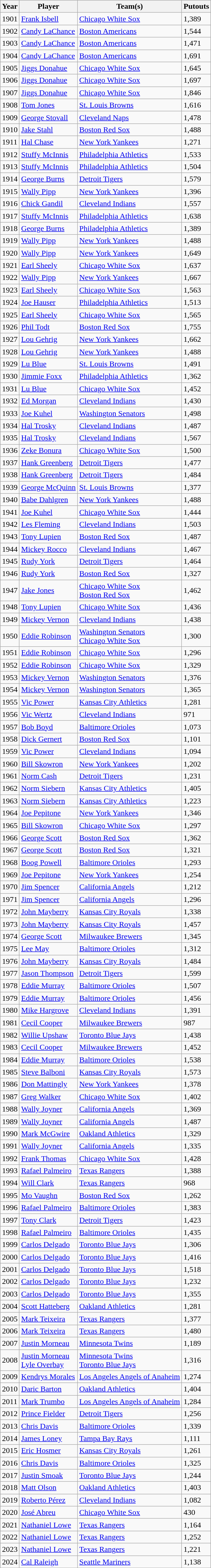<table class="wikitable sortable">
<tr>
<th>Year</th>
<th>Player</th>
<th>Team(s)</th>
<th>Putouts</th>
</tr>
<tr>
<td>1901</td>
<td><a href='#'>Frank Isbell</a></td>
<td><a href='#'>Chicago White Sox</a></td>
<td>1,389</td>
</tr>
<tr>
<td>1902</td>
<td><a href='#'>Candy LaChance</a></td>
<td><a href='#'>Boston Americans</a></td>
<td>1,544</td>
</tr>
<tr>
<td>1903</td>
<td><a href='#'>Candy LaChance</a></td>
<td><a href='#'>Boston Americans</a></td>
<td>1,471</td>
</tr>
<tr>
<td>1904</td>
<td><a href='#'>Candy LaChance</a></td>
<td><a href='#'>Boston Americans</a></td>
<td>1,691</td>
</tr>
<tr>
<td>1905</td>
<td><a href='#'>Jiggs Donahue</a></td>
<td><a href='#'>Chicago White Sox</a></td>
<td>1,645</td>
</tr>
<tr>
<td>1906</td>
<td><a href='#'>Jiggs Donahue</a></td>
<td><a href='#'>Chicago White Sox</a></td>
<td>1,697</td>
</tr>
<tr>
<td>1907</td>
<td><a href='#'>Jiggs Donahue</a></td>
<td><a href='#'>Chicago White Sox</a></td>
<td>1,846</td>
</tr>
<tr>
<td>1908</td>
<td><a href='#'>Tom Jones</a></td>
<td><a href='#'>St. Louis Browns</a></td>
<td>1,616</td>
</tr>
<tr>
<td>1909</td>
<td><a href='#'>George Stovall</a></td>
<td><a href='#'>Cleveland Naps</a></td>
<td>1,478</td>
</tr>
<tr>
<td>1910</td>
<td><a href='#'>Jake Stahl</a></td>
<td><a href='#'>Boston Red Sox</a></td>
<td>1,488</td>
</tr>
<tr>
<td>1911</td>
<td><a href='#'>Hal Chase</a></td>
<td><a href='#'>New York Yankees</a></td>
<td>1,271</td>
</tr>
<tr>
<td>1912</td>
<td><a href='#'>Stuffy McInnis</a></td>
<td><a href='#'>Philadelphia Athletics</a></td>
<td>1,533</td>
</tr>
<tr>
<td>1913</td>
<td><a href='#'>Stuffy McInnis</a></td>
<td><a href='#'>Philadelphia Athletics</a></td>
<td>1,504</td>
</tr>
<tr>
<td>1914</td>
<td><a href='#'>George Burns</a></td>
<td><a href='#'>Detroit Tigers</a></td>
<td>1,579</td>
</tr>
<tr>
<td>1915</td>
<td><a href='#'>Wally Pipp</a></td>
<td><a href='#'>New York Yankees</a></td>
<td>1,396</td>
</tr>
<tr>
<td>1916</td>
<td><a href='#'>Chick Gandil</a></td>
<td><a href='#'>Cleveland Indians</a></td>
<td>1,557</td>
</tr>
<tr>
<td>1917</td>
<td><a href='#'>Stuffy McInnis</a></td>
<td><a href='#'>Philadelphia Athletics</a></td>
<td>1,638</td>
</tr>
<tr>
<td>1918</td>
<td><a href='#'>George Burns</a></td>
<td><a href='#'>Philadelphia Athletics</a></td>
<td>1,389</td>
</tr>
<tr>
<td>1919</td>
<td><a href='#'>Wally Pipp</a></td>
<td><a href='#'>New York Yankees</a></td>
<td>1,488</td>
</tr>
<tr>
<td>1920</td>
<td><a href='#'>Wally Pipp</a></td>
<td><a href='#'>New York Yankees</a></td>
<td>1,649</td>
</tr>
<tr>
<td>1921</td>
<td><a href='#'>Earl Sheely</a></td>
<td><a href='#'>Chicago White Sox</a></td>
<td>1,637</td>
</tr>
<tr>
<td>1922</td>
<td><a href='#'>Wally Pipp</a></td>
<td><a href='#'>New York Yankees</a></td>
<td>1,667</td>
</tr>
<tr>
<td>1923</td>
<td><a href='#'>Earl Sheely</a></td>
<td><a href='#'>Chicago White Sox</a></td>
<td>1,563</td>
</tr>
<tr>
<td>1924</td>
<td><a href='#'>Joe Hauser</a></td>
<td><a href='#'>Philadelphia Athletics</a></td>
<td>1,513</td>
</tr>
<tr>
<td>1925</td>
<td><a href='#'>Earl Sheely</a></td>
<td><a href='#'>Chicago White Sox</a></td>
<td>1,565</td>
</tr>
<tr>
<td>1926</td>
<td><a href='#'>Phil Todt</a></td>
<td><a href='#'>Boston Red Sox</a></td>
<td>1,755</td>
</tr>
<tr>
<td>1927</td>
<td><a href='#'>Lou Gehrig</a></td>
<td><a href='#'>New York Yankees</a></td>
<td>1,662</td>
</tr>
<tr>
<td>1928</td>
<td><a href='#'>Lou Gehrig</a></td>
<td><a href='#'>New York Yankees</a></td>
<td>1,488</td>
</tr>
<tr>
<td>1929</td>
<td><a href='#'>Lu Blue</a></td>
<td><a href='#'>St. Louis Browns</a></td>
<td>1,491</td>
</tr>
<tr>
<td>1930</td>
<td><a href='#'>Jimmie Foxx</a></td>
<td><a href='#'>Philadelphia Athletics</a></td>
<td>1,362</td>
</tr>
<tr>
<td>1931</td>
<td><a href='#'>Lu Blue</a></td>
<td><a href='#'>Chicago White Sox</a></td>
<td>1,452</td>
</tr>
<tr>
<td>1932</td>
<td><a href='#'>Ed Morgan</a></td>
<td><a href='#'>Cleveland Indians</a></td>
<td>1,430</td>
</tr>
<tr>
<td>1933</td>
<td><a href='#'>Joe Kuhel</a></td>
<td><a href='#'>Washington Senators</a></td>
<td>1,498</td>
</tr>
<tr>
<td>1934</td>
<td><a href='#'>Hal Trosky</a></td>
<td><a href='#'>Cleveland Indians</a></td>
<td>1,487</td>
</tr>
<tr>
<td>1935</td>
<td><a href='#'>Hal Trosky</a></td>
<td><a href='#'>Cleveland Indians</a></td>
<td>1,567</td>
</tr>
<tr>
<td>1936</td>
<td><a href='#'>Zeke Bonura</a></td>
<td><a href='#'>Chicago White Sox</a></td>
<td>1,500</td>
</tr>
<tr>
<td>1937</td>
<td><a href='#'>Hank Greenberg</a></td>
<td><a href='#'>Detroit Tigers</a></td>
<td>1,477</td>
</tr>
<tr>
<td>1938</td>
<td><a href='#'>Hank Greenberg</a></td>
<td><a href='#'>Detroit Tigers</a></td>
<td>1,484</td>
</tr>
<tr>
<td>1939</td>
<td><a href='#'>George McQuinn</a></td>
<td><a href='#'>St. Louis Browns</a></td>
<td>1,377</td>
</tr>
<tr>
<td>1940</td>
<td><a href='#'>Babe Dahlgren</a></td>
<td><a href='#'>New York Yankees</a></td>
<td>1,488</td>
</tr>
<tr>
<td>1941</td>
<td><a href='#'>Joe Kuhel</a></td>
<td><a href='#'>Chicago White Sox</a></td>
<td>1,444</td>
</tr>
<tr>
<td>1942</td>
<td><a href='#'>Les Fleming</a></td>
<td><a href='#'>Cleveland Indians</a></td>
<td>1,503</td>
</tr>
<tr>
<td>1943</td>
<td><a href='#'>Tony Lupien</a></td>
<td><a href='#'>Boston Red Sox</a></td>
<td>1,487</td>
</tr>
<tr>
<td>1944</td>
<td><a href='#'>Mickey Rocco</a></td>
<td><a href='#'>Cleveland Indians</a></td>
<td>1,467</td>
</tr>
<tr>
<td>1945</td>
<td><a href='#'>Rudy York</a></td>
<td><a href='#'>Detroit Tigers</a></td>
<td>1,464</td>
</tr>
<tr>
<td>1946</td>
<td><a href='#'>Rudy York</a></td>
<td><a href='#'>Boston Red Sox</a></td>
<td>1,327</td>
</tr>
<tr>
<td>1947</td>
<td><a href='#'>Jake Jones</a></td>
<td><a href='#'>Chicago White Sox</a><br><a href='#'>Boston Red Sox</a></td>
<td>1,462</td>
</tr>
<tr>
<td>1948</td>
<td><a href='#'>Tony Lupien</a></td>
<td><a href='#'>Chicago White Sox</a></td>
<td>1,436</td>
</tr>
<tr>
<td>1949</td>
<td><a href='#'>Mickey Vernon</a></td>
<td><a href='#'>Cleveland Indians</a></td>
<td>1,438</td>
</tr>
<tr>
<td>1950</td>
<td><a href='#'>Eddie Robinson</a></td>
<td><a href='#'>Washington Senators</a><br><a href='#'>Chicago White Sox</a></td>
<td>1,300</td>
</tr>
<tr>
<td>1951</td>
<td><a href='#'>Eddie Robinson</a></td>
<td><a href='#'>Chicago White Sox</a></td>
<td>1,296</td>
</tr>
<tr>
<td>1952</td>
<td><a href='#'>Eddie Robinson</a></td>
<td><a href='#'>Chicago White Sox</a></td>
<td>1,329</td>
</tr>
<tr>
<td>1953</td>
<td><a href='#'>Mickey Vernon</a></td>
<td><a href='#'>Washington Senators</a></td>
<td>1,376</td>
</tr>
<tr>
<td>1954</td>
<td><a href='#'>Mickey Vernon</a></td>
<td><a href='#'>Washington Senators</a></td>
<td>1,365</td>
</tr>
<tr>
<td>1955</td>
<td><a href='#'>Vic Power</a></td>
<td><a href='#'>Kansas City Athletics</a></td>
<td>1,281</td>
</tr>
<tr>
<td>1956</td>
<td><a href='#'>Vic Wertz</a></td>
<td><a href='#'>Cleveland Indians</a></td>
<td>971</td>
</tr>
<tr>
<td>1957</td>
<td><a href='#'>Bob Boyd</a></td>
<td><a href='#'>Baltimore Orioles</a></td>
<td>1,073</td>
</tr>
<tr>
<td>1958</td>
<td><a href='#'>Dick Gernert</a></td>
<td><a href='#'>Boston Red Sox</a></td>
<td>1,101</td>
</tr>
<tr>
<td>1959</td>
<td><a href='#'>Vic Power</a></td>
<td><a href='#'>Cleveland Indians</a></td>
<td>1,094</td>
</tr>
<tr>
<td>1960</td>
<td><a href='#'>Bill Skowron</a></td>
<td><a href='#'>New York Yankees</a></td>
<td>1,202</td>
</tr>
<tr>
<td>1961</td>
<td><a href='#'>Norm Cash</a></td>
<td><a href='#'>Detroit Tigers</a></td>
<td>1,231</td>
</tr>
<tr>
<td>1962</td>
<td><a href='#'>Norm Siebern</a></td>
<td><a href='#'>Kansas City Athletics</a></td>
<td>1,405</td>
</tr>
<tr>
<td>1963</td>
<td><a href='#'>Norm Siebern</a></td>
<td><a href='#'>Kansas City Athletics</a></td>
<td>1,223</td>
</tr>
<tr>
<td>1964</td>
<td><a href='#'>Joe Pepitone</a></td>
<td><a href='#'>New York Yankees</a></td>
<td>1,346</td>
</tr>
<tr>
<td>1965</td>
<td><a href='#'>Bill Skowron</a></td>
<td><a href='#'>Chicago White Sox</a></td>
<td>1,297</td>
</tr>
<tr>
<td>1966</td>
<td><a href='#'>George Scott</a></td>
<td><a href='#'>Boston Red Sox</a></td>
<td>1,362</td>
</tr>
<tr>
<td>1967</td>
<td><a href='#'>George Scott</a></td>
<td><a href='#'>Boston Red Sox</a></td>
<td>1,321</td>
</tr>
<tr>
<td>1968</td>
<td><a href='#'>Boog Powell</a></td>
<td><a href='#'>Baltimore Orioles</a></td>
<td>1,293</td>
</tr>
<tr>
<td>1969</td>
<td><a href='#'>Joe Pepitone</a></td>
<td><a href='#'>New York Yankees</a></td>
<td>1,254</td>
</tr>
<tr>
<td>1970</td>
<td><a href='#'>Jim Spencer</a></td>
<td><a href='#'>California Angels</a></td>
<td>1,212</td>
</tr>
<tr>
<td>1971</td>
<td><a href='#'>Jim Spencer</a></td>
<td><a href='#'>California Angels</a></td>
<td>1,296</td>
</tr>
<tr>
<td>1972</td>
<td><a href='#'>John Mayberry</a></td>
<td><a href='#'>Kansas City Royals</a></td>
<td>1,338</td>
</tr>
<tr>
<td>1973</td>
<td><a href='#'>John Mayberry</a></td>
<td><a href='#'>Kansas City Royals</a></td>
<td>1,457</td>
</tr>
<tr>
<td>1974</td>
<td><a href='#'>George Scott</a></td>
<td><a href='#'>Milwaukee Brewers</a></td>
<td>1,345</td>
</tr>
<tr>
<td>1975</td>
<td><a href='#'>Lee May</a></td>
<td><a href='#'>Baltimore Orioles</a></td>
<td>1,312</td>
</tr>
<tr>
<td>1976</td>
<td><a href='#'>John Mayberry</a></td>
<td><a href='#'>Kansas City Royals</a></td>
<td>1,484</td>
</tr>
<tr>
<td>1977</td>
<td><a href='#'>Jason Thompson</a></td>
<td><a href='#'>Detroit Tigers</a></td>
<td>1,599</td>
</tr>
<tr>
<td>1978</td>
<td><a href='#'>Eddie Murray</a></td>
<td><a href='#'>Baltimore Orioles</a></td>
<td>1,507</td>
</tr>
<tr>
<td>1979</td>
<td><a href='#'>Eddie Murray</a></td>
<td><a href='#'>Baltimore Orioles</a></td>
<td>1,456</td>
</tr>
<tr>
<td>1980</td>
<td><a href='#'>Mike Hargrove</a></td>
<td><a href='#'>Cleveland Indians</a></td>
<td>1,391</td>
</tr>
<tr>
<td>1981</td>
<td><a href='#'>Cecil Cooper</a></td>
<td><a href='#'>Milwaukee Brewers</a></td>
<td>987</td>
</tr>
<tr>
<td>1982</td>
<td><a href='#'>Willie Upshaw</a></td>
<td><a href='#'>Toronto Blue Jays</a></td>
<td>1,438</td>
</tr>
<tr>
<td>1983</td>
<td><a href='#'>Cecil Cooper</a></td>
<td><a href='#'>Milwaukee Brewers</a></td>
<td>1,452</td>
</tr>
<tr>
<td>1984</td>
<td><a href='#'>Eddie Murray</a></td>
<td><a href='#'>Baltimore Orioles</a></td>
<td>1,538</td>
</tr>
<tr>
<td>1985</td>
<td><a href='#'>Steve Balboni</a></td>
<td><a href='#'>Kansas City Royals</a></td>
<td>1,573</td>
</tr>
<tr>
<td>1986</td>
<td><a href='#'>Don Mattingly</a></td>
<td><a href='#'>New York Yankees</a></td>
<td>1,378</td>
</tr>
<tr>
<td>1987</td>
<td><a href='#'>Greg Walker</a></td>
<td><a href='#'>Chicago White Sox</a></td>
<td>1,402</td>
</tr>
<tr>
<td>1988</td>
<td><a href='#'>Wally Joyner</a></td>
<td><a href='#'>California Angels</a></td>
<td>1,369</td>
</tr>
<tr>
<td>1989</td>
<td><a href='#'>Wally Joyner</a></td>
<td><a href='#'>California Angels</a></td>
<td>1,487</td>
</tr>
<tr>
<td>1990</td>
<td><a href='#'>Mark McGwire</a></td>
<td><a href='#'>Oakland Athletics</a></td>
<td>1,329</td>
</tr>
<tr>
<td>1991</td>
<td><a href='#'>Wally Joyner</a></td>
<td><a href='#'>California Angels</a></td>
<td>1,335</td>
</tr>
<tr>
<td>1992</td>
<td><a href='#'>Frank Thomas</a></td>
<td><a href='#'>Chicago White Sox</a></td>
<td>1,428</td>
</tr>
<tr>
<td>1993</td>
<td><a href='#'>Rafael Palmeiro</a></td>
<td><a href='#'>Texas Rangers</a></td>
<td>1,388</td>
</tr>
<tr>
<td>1994</td>
<td><a href='#'>Will Clark</a></td>
<td><a href='#'>Texas Rangers</a></td>
<td>968</td>
</tr>
<tr>
<td>1995</td>
<td><a href='#'>Mo Vaughn</a></td>
<td><a href='#'>Boston Red Sox</a></td>
<td>1,262</td>
</tr>
<tr>
<td>1996</td>
<td><a href='#'>Rafael Palmeiro</a></td>
<td><a href='#'>Baltimore Orioles</a></td>
<td>1,383</td>
</tr>
<tr>
<td>1997</td>
<td><a href='#'>Tony Clark</a></td>
<td><a href='#'>Detroit Tigers</a></td>
<td>1,423</td>
</tr>
<tr>
<td>1998</td>
<td><a href='#'>Rafael Palmeiro</a></td>
<td><a href='#'>Baltimore Orioles</a></td>
<td>1,435</td>
</tr>
<tr>
<td>1999</td>
<td><a href='#'>Carlos Delgado</a></td>
<td><a href='#'>Toronto Blue Jays</a></td>
<td>1,306</td>
</tr>
<tr>
<td>2000</td>
<td><a href='#'>Carlos Delgado</a></td>
<td><a href='#'>Toronto Blue Jays</a></td>
<td>1,416</td>
</tr>
<tr>
<td>2001</td>
<td><a href='#'>Carlos Delgado</a></td>
<td><a href='#'>Toronto Blue Jays</a></td>
<td>1,518</td>
</tr>
<tr>
<td>2002</td>
<td><a href='#'>Carlos Delgado</a></td>
<td><a href='#'>Toronto Blue Jays</a></td>
<td>1,232</td>
</tr>
<tr>
<td>2003</td>
<td><a href='#'>Carlos Delgado</a></td>
<td><a href='#'>Toronto Blue Jays</a></td>
<td>1,355</td>
</tr>
<tr>
<td>2004</td>
<td><a href='#'>Scott Hatteberg</a></td>
<td><a href='#'>Oakland Athletics</a></td>
<td>1,281</td>
</tr>
<tr>
<td>2005</td>
<td><a href='#'>Mark Teixeira</a></td>
<td><a href='#'>Texas Rangers</a></td>
<td>1,377</td>
</tr>
<tr>
<td>2006</td>
<td><a href='#'>Mark Teixeira</a></td>
<td><a href='#'>Texas Rangers</a></td>
<td>1,480</td>
</tr>
<tr>
<td>2007</td>
<td><a href='#'>Justin Morneau</a></td>
<td><a href='#'>Minnesota Twins</a></td>
<td>1,189</td>
</tr>
<tr>
<td>2008</td>
<td><a href='#'>Justin Morneau</a><br><a href='#'>Lyle Overbay</a></td>
<td><a href='#'>Minnesota Twins</a><br><a href='#'>Toronto Blue Jays</a></td>
<td>1,316</td>
</tr>
<tr>
<td>2009</td>
<td><a href='#'>Kendrys Morales</a></td>
<td><a href='#'>Los Angeles Angels of Anaheim</a></td>
<td>1,274</td>
</tr>
<tr>
<td>2010</td>
<td><a href='#'>Daric Barton</a></td>
<td><a href='#'>Oakland Athletics</a></td>
<td>1,404</td>
</tr>
<tr>
<td>2011</td>
<td><a href='#'>Mark Trumbo</a></td>
<td><a href='#'>Los Angeles Angels of Anaheim</a></td>
<td>1,284</td>
</tr>
<tr>
<td>2012</td>
<td><a href='#'>Prince Fielder</a></td>
<td><a href='#'>Detroit Tigers</a></td>
<td>1,256</td>
</tr>
<tr>
<td>2013</td>
<td><a href='#'>Chris Davis</a></td>
<td><a href='#'>Baltimore Orioles</a></td>
<td>1,339</td>
</tr>
<tr>
<td>2014</td>
<td><a href='#'>James Loney</a></td>
<td><a href='#'>Tampa Bay Rays</a></td>
<td>1,111</td>
</tr>
<tr>
<td>2015</td>
<td><a href='#'>Eric Hosmer</a></td>
<td><a href='#'>Kansas City Royals</a></td>
<td>1,261</td>
</tr>
<tr>
<td>2016</td>
<td><a href='#'>Chris Davis</a></td>
<td><a href='#'>Baltimore Orioles</a></td>
<td>1,325</td>
</tr>
<tr>
<td>2017</td>
<td><a href='#'>Justin Smoak</a></td>
<td><a href='#'>Toronto Blue Jays</a></td>
<td>1,244</td>
</tr>
<tr>
<td>2018</td>
<td><a href='#'>Matt Olson</a></td>
<td><a href='#'>Oakland Athletics</a></td>
<td>1,403</td>
</tr>
<tr>
<td>2019</td>
<td><a href='#'>Roberto Pérez</a></td>
<td><a href='#'>Cleveland Indians</a></td>
<td>1,082</td>
</tr>
<tr>
<td>2020</td>
<td><a href='#'>José Abreu</a></td>
<td><a href='#'>Chicago White Sox</a></td>
<td>430</td>
</tr>
<tr>
<td>2021</td>
<td><a href='#'>Nathaniel Lowe</a></td>
<td><a href='#'>Texas Rangers</a></td>
<td>1,164</td>
</tr>
<tr>
<td>2022</td>
<td><a href='#'>Nathaniel Lowe</a></td>
<td><a href='#'>Texas Rangers</a></td>
<td>1,252</td>
</tr>
<tr>
<td>2023</td>
<td><a href='#'>Nathaniel Lowe</a></td>
<td><a href='#'>Texas Rangers</a></td>
<td>1,221</td>
</tr>
<tr>
<td>2024</td>
<td><a href='#'>Cal Raleigh</a></td>
<td><a href='#'>Seattle Mariners</a></td>
<td>1,138</td>
</tr>
</table>
